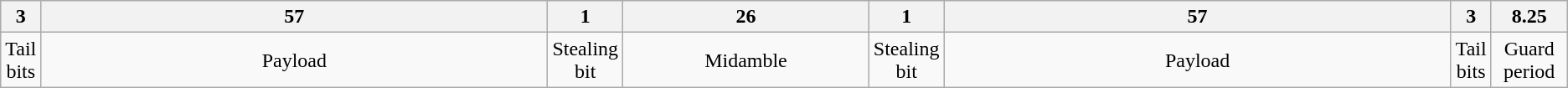<table class="wikitable" style="text-align:center">
<tr>
<th width="2%">3</th>
<th width="36%">57</th>
<th width="1%">1</th>
<th width="17%">26</th>
<th width="1%">1</th>
<th width="36%">57</th>
<th width="2%">3</th>
<th width="5%">8.25</th>
</tr>
<tr>
<td>Tail bits</td>
<td>Payload</td>
<td>Stealing bit</td>
<td>Midamble</td>
<td>Stealing bit</td>
<td>Payload</td>
<td>Tail bits</td>
<td>Guard period</td>
</tr>
</table>
